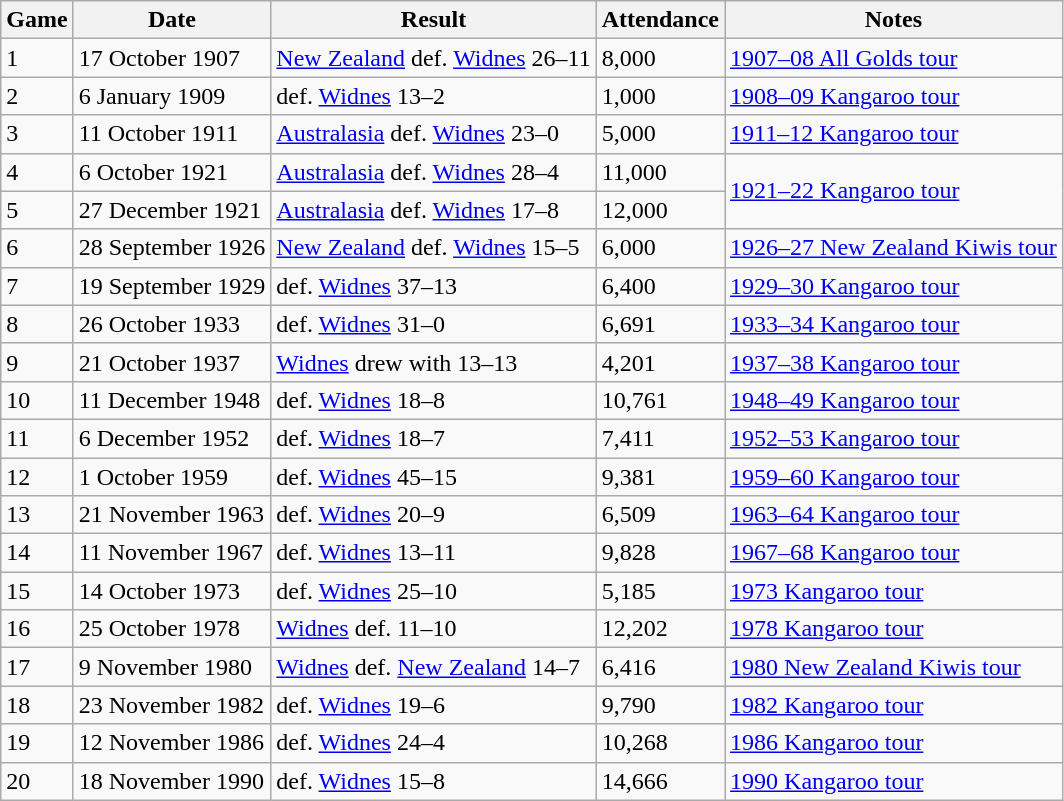<table class="wikitable">
<tr>
<th>Game</th>
<th>Date</th>
<th>Result</th>
<th>Attendance</th>
<th>Notes</th>
</tr>
<tr>
<td>1</td>
<td>17 October 1907</td>
<td> <a href='#'>New Zealand</a> def.  <a href='#'>Widnes</a> 26–11</td>
<td>8,000</td>
<td><a href='#'>1907–08 All Golds tour</a></td>
</tr>
<tr>
<td>2</td>
<td>6 January 1909</td>
<td>  def.  <a href='#'>Widnes</a> 13–2</td>
<td>1,000</td>
<td><a href='#'>1908–09 Kangaroo tour</a></td>
</tr>
<tr>
<td>3</td>
<td>11 October 1911</td>
<td> <a href='#'>Australasia</a> def.  <a href='#'>Widnes</a> 23–0</td>
<td>5,000</td>
<td><a href='#'>1911–12 Kangaroo tour</a></td>
</tr>
<tr>
<td>4</td>
<td>6 October 1921</td>
<td> <a href='#'>Australasia</a> def.  <a href='#'>Widnes</a> 28–4</td>
<td>11,000</td>
<td rowspan=2><a href='#'>1921–22 Kangaroo tour</a></td>
</tr>
<tr>
<td>5</td>
<td>27 December 1921</td>
<td> <a href='#'>Australasia</a> def.  <a href='#'>Widnes</a> 17–8</td>
<td>12,000</td>
</tr>
<tr>
<td>6</td>
<td>28 September 1926</td>
<td> <a href='#'>New Zealand</a> def.  <a href='#'>Widnes</a> 15–5</td>
<td>6,000</td>
<td><a href='#'>1926–27 New Zealand Kiwis tour</a></td>
</tr>
<tr>
<td>7</td>
<td>19 September 1929</td>
<td>  def.  <a href='#'>Widnes</a> 37–13</td>
<td>6,400</td>
<td><a href='#'>1929–30 Kangaroo tour</a></td>
</tr>
<tr>
<td>8</td>
<td>26 October 1933</td>
<td>  def.  <a href='#'>Widnes</a> 31–0</td>
<td>6,691</td>
<td><a href='#'>1933–34 Kangaroo tour</a></td>
</tr>
<tr>
<td>9</td>
<td>21 October 1937</td>
<td> <a href='#'>Widnes</a> drew with   13–13</td>
<td>4,201</td>
<td><a href='#'>1937–38 Kangaroo tour</a></td>
</tr>
<tr>
<td>10</td>
<td>11 December 1948</td>
<td>  def.  <a href='#'>Widnes</a> 18–8</td>
<td>10,761</td>
<td><a href='#'>1948–49 Kangaroo tour</a></td>
</tr>
<tr>
<td>11</td>
<td>6 December 1952</td>
<td>  def.  <a href='#'>Widnes</a> 18–7</td>
<td>7,411</td>
<td><a href='#'>1952–53 Kangaroo tour</a></td>
</tr>
<tr>
<td>12</td>
<td>1 October 1959</td>
<td>  def.  <a href='#'>Widnes</a> 45–15</td>
<td>9,381</td>
<td><a href='#'>1959–60 Kangaroo tour</a></td>
</tr>
<tr>
<td>13</td>
<td>21 November 1963</td>
<td>  def.  <a href='#'>Widnes</a> 20–9</td>
<td>6,509</td>
<td><a href='#'>1963–64 Kangaroo tour</a></td>
</tr>
<tr>
<td>14</td>
<td>11 November 1967</td>
<td>  def.  <a href='#'>Widnes</a> 13–11</td>
<td>9,828</td>
<td><a href='#'>1967–68 Kangaroo tour</a></td>
</tr>
<tr>
<td>15</td>
<td>14 October 1973</td>
<td>  def.  <a href='#'>Widnes</a> 25–10</td>
<td>5,185</td>
<td><a href='#'>1973 Kangaroo tour</a></td>
</tr>
<tr>
<td>16</td>
<td>25 October 1978</td>
<td> <a href='#'>Widnes</a> def.   11–10</td>
<td>12,202</td>
<td><a href='#'>1978 Kangaroo tour</a></td>
</tr>
<tr>
<td>17</td>
<td>9 November 1980</td>
<td> <a href='#'>Widnes</a> def.  <a href='#'>New Zealand</a> 14–7</td>
<td>6,416</td>
<td><a href='#'>1980 New Zealand Kiwis tour</a></td>
</tr>
<tr>
<td>18</td>
<td>23 November 1982</td>
<td>  def.  <a href='#'>Widnes</a> 19–6</td>
<td>9,790</td>
<td><a href='#'>1982 Kangaroo tour</a></td>
</tr>
<tr>
<td>19</td>
<td>12 November 1986</td>
<td>  def.  <a href='#'>Widnes</a> 24–4</td>
<td>10,268</td>
<td><a href='#'>1986 Kangaroo tour</a></td>
</tr>
<tr>
<td>20</td>
<td>18 November 1990</td>
<td>  def.  <a href='#'>Widnes</a> 15–8</td>
<td>14,666</td>
<td><a href='#'>1990 Kangaroo tour</a></td>
</tr>
</table>
